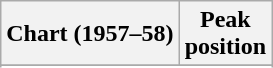<table class="wikitable">
<tr>
<th>Chart (1957–58)</th>
<th>Peak <br> position</th>
</tr>
<tr>
</tr>
<tr>
</tr>
<tr>
</tr>
</table>
